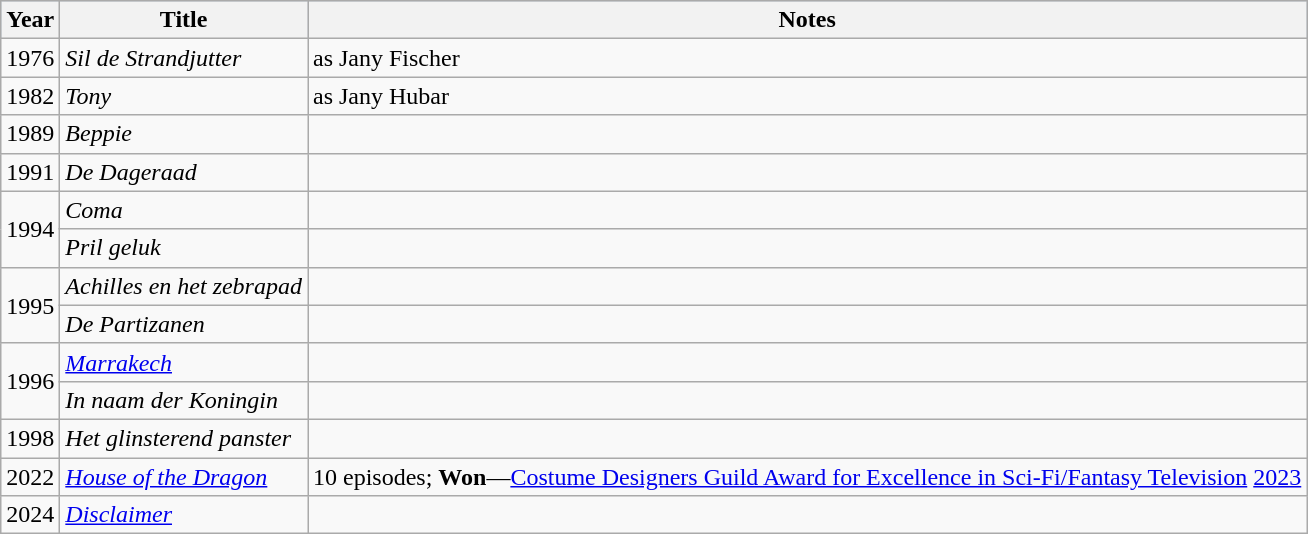<table class="wikitable">
<tr style="background:#b0c4de; text-align:center;">
<th>Year</th>
<th>Title</th>
<th>Notes</th>
</tr>
<tr>
<td>1976</td>
<td><em>Sil de Strandjutter</em></td>
<td>as Jany Fischer</td>
</tr>
<tr>
<td>1982</td>
<td><em>Tony</em></td>
<td>as Jany Hubar</td>
</tr>
<tr>
<td>1989</td>
<td><em>Beppie</em></td>
<td></td>
</tr>
<tr>
<td>1991</td>
<td><em>De Dageraad</em></td>
<td></td>
</tr>
<tr>
<td rowspan=2>1994</td>
<td><em>Coma</em></td>
<td></td>
</tr>
<tr>
<td><em>Pril geluk</em></td>
<td></td>
</tr>
<tr>
<td rowspan=2>1995</td>
<td><em>Achilles en het zebrapad</em></td>
<td></td>
</tr>
<tr>
<td><em>De Partizanen</em></td>
<td></td>
</tr>
<tr>
<td rowspan=2>1996</td>
<td><em><a href='#'>Marrakech</a></em></td>
<td></td>
</tr>
<tr>
<td><em>In naam der Koningin</em></td>
<td></td>
</tr>
<tr>
<td>1998</td>
<td><em>Het glinsterend panster</em></td>
<td></td>
</tr>
<tr>
<td>2022</td>
<td><em><a href='#'>House of the Dragon</a></em></td>
<td>10 episodes; <strong>Won</strong>—<a href='#'>Costume Designers Guild Award for Excellence in Sci-Fi/Fantasy Television</a> <a href='#'>2023</a></td>
</tr>
<tr>
<td>2024</td>
<td><em><a href='#'>Disclaimer</a></em></td>
<td></td>
</tr>
</table>
